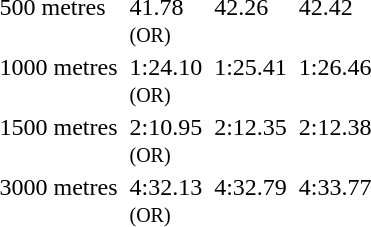<table>
<tr valign="top">
<td>500 metres <br></td>
<td></td>
<td>41.78<br><small>(OR)</small></td>
<td></td>
<td>42.26</td>
<td></td>
<td>42.42</td>
</tr>
<tr valign="top">
<td>1000 metres <br></td>
<td></td>
<td>1:24.10<br><small>(OR)</small></td>
<td></td>
<td>1:25.41</td>
<td></td>
<td>1:26.46</td>
</tr>
<tr valign="top">
<td>1500 metres <br></td>
<td></td>
<td>2:10.95<br><small>(OR)</small></td>
<td></td>
<td>2:12.35</td>
<td></td>
<td>2:12.38</td>
</tr>
<tr valign="top">
<td>3000 metres <br></td>
<td></td>
<td>4:32.13<br><small>(OR)</small></td>
<td></td>
<td>4:32.79</td>
<td></td>
<td>4:33.77</td>
</tr>
</table>
